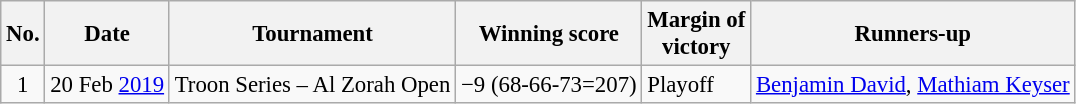<table class="wikitable" style="font-size:95%;">
<tr>
<th>No.</th>
<th>Date</th>
<th>Tournament</th>
<th>Winning score</th>
<th>Margin of<br>victory</th>
<th>Runners-up</th>
</tr>
<tr>
<td align=center>1</td>
<td align=right>20 Feb <a href='#'>2019</a></td>
<td>Troon Series – Al Zorah Open</td>
<td>−9 (68-66-73=207)</td>
<td>Playoff</td>
<td> <a href='#'>Benjamin David</a>,  <a href='#'>Mathiam Keyser</a></td>
</tr>
</table>
